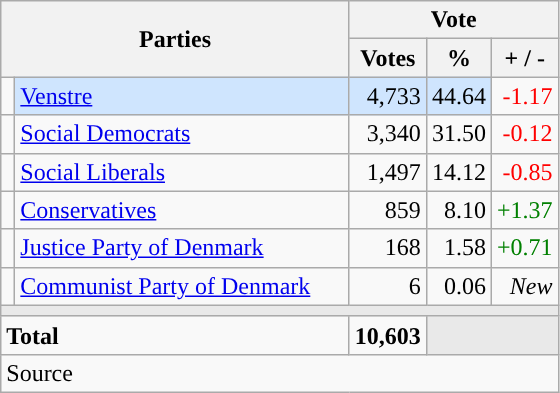<table class="wikitable" style="text-align:right;">
<tr>
<th style="text-align:centre;" rowspan="2" colspan="2" width="225">Parties</th>
<th colspan="3">Vote</th>
</tr>
<tr>
<th width="15">Votes</th>
<th width="15">%</th>
<th width="15">+ / -</th>
</tr>
<tr>
<td width="2" style="color:inherit;background:"></td>
<td bgcolor=#cfe5fe  align="left"><a href='#'>Venstre</a></td>
<td bgcolor=#cfe5fe>4,733</td>
<td bgcolor=#cfe5fe>44.64</td>
<td style=color:red;>-1.17</td>
</tr>
<tr>
<td width="2" style="color:inherit;background:"></td>
<td align="left"><a href='#'>Social Democrats</a></td>
<td>3,340</td>
<td>31.50</td>
<td style=color:red;>-0.12</td>
</tr>
<tr>
<td width="2" style="color:inherit;background:"></td>
<td align="left"><a href='#'>Social Liberals</a></td>
<td>1,497</td>
<td>14.12</td>
<td style=color:red;>-0.85</td>
</tr>
<tr>
<td width="2" style="color:inherit;background:"></td>
<td align="left"><a href='#'>Conservatives</a></td>
<td>859</td>
<td>8.10</td>
<td style=color:green;>+1.37</td>
</tr>
<tr>
<td width="2" style="color:inherit;background:"></td>
<td align="left"><a href='#'>Justice Party of Denmark</a></td>
<td>168</td>
<td>1.58</td>
<td style=color:green;>+0.71</td>
</tr>
<tr>
<td width="2" style="color:inherit;background:"></td>
<td align="left"><a href='#'>Communist Party of Denmark</a></td>
<td>6</td>
<td>0.06</td>
<td><em>New</em></td>
</tr>
<tr>
<td colspan="7" bgcolor="#E9E9E9"></td>
</tr>
<tr>
<td align="left" colspan="2"><strong>Total</strong></td>
<td><strong>10,603</strong></td>
<td bgcolor="#E9E9E9" colspan="2"></td>
</tr>
<tr>
<td align="left" colspan="6">Source</td>
</tr>
</table>
